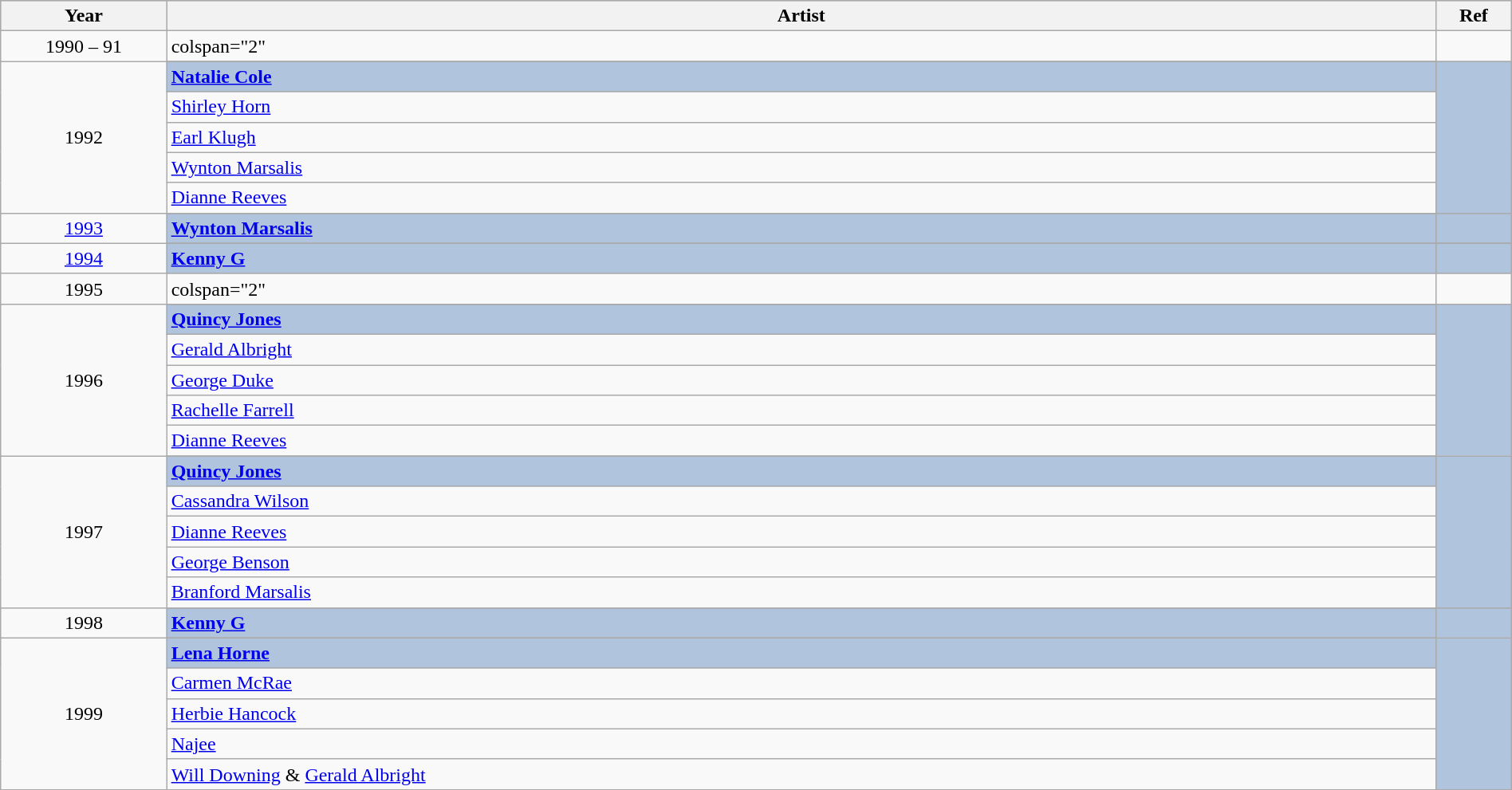<table class="wikitable" style="width:100%;">
<tr style="background:#bebebe;">
<th style="width:11%;">Year</th>
<th style="width:84%;">Artist</th>
<th style="width:5%;">Ref</th>
</tr>
<tr>
<td align="center">1990 – 91</td>
<td>colspan="2" </td>
</tr>
<tr>
<td rowspan="6" align="center">1992</td>
</tr>
<tr style="background:#B0C4DE">
<td><strong><a href='#'>Natalie Cole</a></strong></td>
<td rowspan="6" align="center"></td>
</tr>
<tr>
<td><a href='#'>Shirley Horn</a></td>
</tr>
<tr>
<td><a href='#'>Earl Klugh</a></td>
</tr>
<tr>
<td><a href='#'>Wynton Marsalis</a></td>
</tr>
<tr>
<td><a href='#'>Dianne Reeves</a></td>
</tr>
<tr>
<td rowspan="2" align="center"><a href='#'>1993</a></td>
</tr>
<tr style="background:#B0C4DE">
<td><strong><a href='#'>Wynton Marsalis</a></strong></td>
<td align="center"></td>
</tr>
<tr>
<td rowspan="2" align="center"><a href='#'>1994</a></td>
</tr>
<tr style="background:#B0C4DE">
<td><strong><a href='#'>Kenny G</a></strong></td>
<td align="center"></td>
</tr>
<tr>
<td align="center">1995</td>
<td>colspan="2" </td>
</tr>
<tr>
<td rowspan="6" align="center">1996</td>
</tr>
<tr style="background:#B0C4DE">
<td><strong><a href='#'>Quincy Jones</a></strong></td>
<td rowspan="6" align="center"></td>
</tr>
<tr>
<td><a href='#'>Gerald Albright</a></td>
</tr>
<tr>
<td><a href='#'>George Duke</a></td>
</tr>
<tr>
<td><a href='#'>Rachelle Farrell</a></td>
</tr>
<tr>
<td><a href='#'>Dianne Reeves</a></td>
</tr>
<tr>
<td rowspan="6" align="center">1997</td>
</tr>
<tr style="background:#B0C4DE">
<td><strong><a href='#'>Quincy Jones</a></strong></td>
<td rowspan="6" align="center"></td>
</tr>
<tr>
<td><a href='#'>Cassandra Wilson</a></td>
</tr>
<tr>
<td><a href='#'>Dianne Reeves</a></td>
</tr>
<tr>
<td><a href='#'>George Benson</a></td>
</tr>
<tr>
<td><a href='#'>Branford Marsalis</a></td>
</tr>
<tr>
<td rowspan="2" align="center">1998</td>
</tr>
<tr style="background:#B0C4DE">
<td><strong><a href='#'>Kenny G</a></strong></td>
<td rowspan="2" align="center"></td>
</tr>
<tr>
<td rowspan="6" align="center">1999</td>
</tr>
<tr style="background:#B0C4DE">
<td><strong><a href='#'>Lena Horne</a></strong></td>
<td rowspan="6" align="center"></td>
</tr>
<tr>
<td><a href='#'>Carmen McRae</a></td>
</tr>
<tr>
<td><a href='#'>Herbie Hancock</a></td>
</tr>
<tr>
<td><a href='#'>Najee</a></td>
</tr>
<tr>
<td><a href='#'>Will Downing</a> & <a href='#'>Gerald Albright</a></td>
</tr>
</table>
